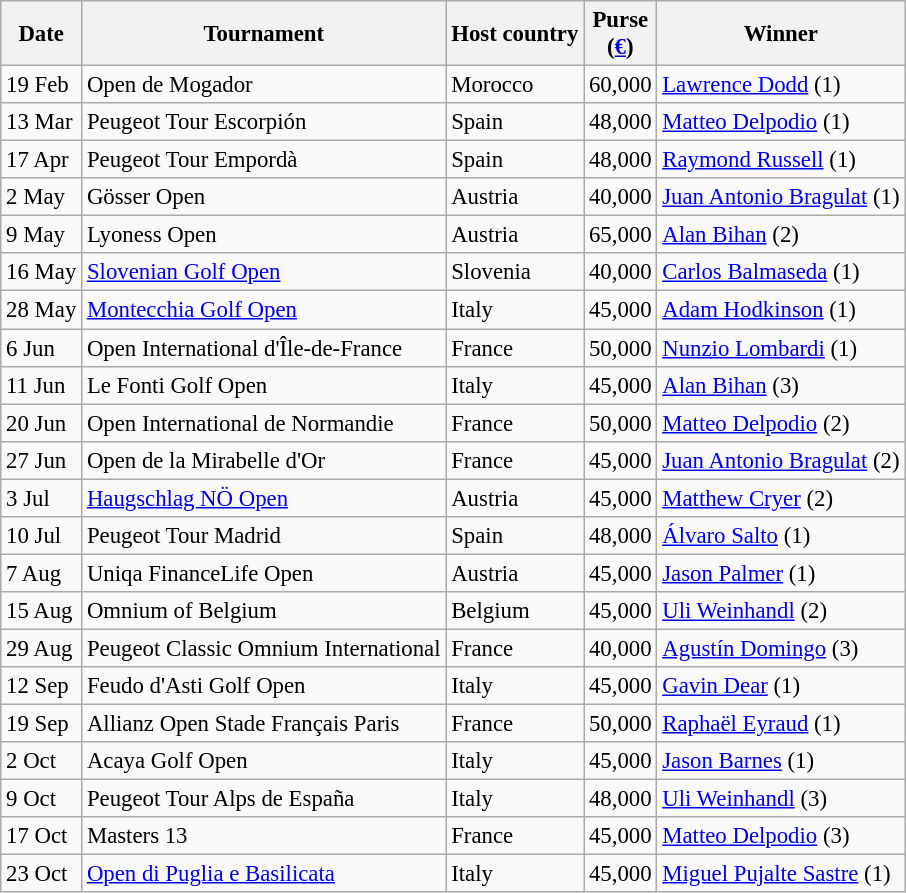<table class="wikitable" style="font-size:95%;">
<tr>
<th>Date</th>
<th>Tournament</th>
<th>Host country</th>
<th>Purse<br>(<a href='#'>€</a>)</th>
<th>Winner</th>
</tr>
<tr>
<td>19 Feb</td>
<td>Open de Mogador</td>
<td>Morocco</td>
<td align=right>60,000</td>
<td> <a href='#'>Lawrence Dodd</a> (1)</td>
</tr>
<tr>
<td>13 Mar</td>
<td>Peugeot Tour Escorpión</td>
<td>Spain</td>
<td align=right>48,000</td>
<td> <a href='#'>Matteo Delpodio</a> (1)</td>
</tr>
<tr>
<td>17 Apr</td>
<td>Peugeot Tour Empordà</td>
<td>Spain</td>
<td align=right>48,000</td>
<td> <a href='#'>Raymond Russell</a> (1)</td>
</tr>
<tr>
<td>2 May</td>
<td>Gösser Open</td>
<td>Austria</td>
<td align=right>40,000</td>
<td> <a href='#'>Juan Antonio Bragulat</a> (1)</td>
</tr>
<tr>
<td>9 May</td>
<td>Lyoness Open</td>
<td>Austria</td>
<td align=right>65,000</td>
<td> <a href='#'>Alan Bihan</a> (2)</td>
</tr>
<tr>
<td>16 May</td>
<td><a href='#'>Slovenian Golf Open</a></td>
<td>Slovenia</td>
<td align=right>40,000</td>
<td> <a href='#'>Carlos Balmaseda</a> (1)</td>
</tr>
<tr>
<td>28 May</td>
<td><a href='#'>Montecchia Golf Open</a></td>
<td>Italy</td>
<td align=right>45,000</td>
<td> <a href='#'>Adam Hodkinson</a> (1)</td>
</tr>
<tr>
<td>6 Jun</td>
<td>Open International d'Île-de-France</td>
<td>France</td>
<td align=right>50,000</td>
<td> <a href='#'>Nunzio Lombardi</a> (1)</td>
</tr>
<tr>
<td>11 Jun</td>
<td>Le Fonti Golf Open</td>
<td>Italy</td>
<td align=right>45,000</td>
<td> <a href='#'>Alan Bihan</a> (3)</td>
</tr>
<tr>
<td>20 Jun</td>
<td>Open International de Normandie</td>
<td>France</td>
<td align=right>50,000</td>
<td> <a href='#'>Matteo Delpodio</a> (2)</td>
</tr>
<tr>
<td>27 Jun</td>
<td>Open de la Mirabelle d'Or</td>
<td>France</td>
<td align=right>45,000</td>
<td> <a href='#'>Juan Antonio Bragulat</a> (2)</td>
</tr>
<tr>
<td>3 Jul</td>
<td><a href='#'>Haugschlag NÖ Open</a></td>
<td>Austria</td>
<td align=right>45,000</td>
<td> <a href='#'>Matthew Cryer</a> (2)</td>
</tr>
<tr>
<td>10 Jul</td>
<td>Peugeot Tour Madrid</td>
<td>Spain</td>
<td align=right>48,000</td>
<td> <a href='#'>Álvaro Salto</a> (1)</td>
</tr>
<tr>
<td>7 Aug</td>
<td>Uniqa FinanceLife Open</td>
<td>Austria</td>
<td align=right>45,000</td>
<td> <a href='#'>Jason Palmer</a> (1)</td>
</tr>
<tr>
<td>15 Aug</td>
<td>Omnium of Belgium</td>
<td>Belgium</td>
<td align=right>45,000</td>
<td> <a href='#'>Uli Weinhandl</a> (2)</td>
</tr>
<tr>
<td>29 Aug</td>
<td>Peugeot Classic Omnium International</td>
<td>France</td>
<td align=right>40,000</td>
<td> <a href='#'>Agustín Domingo</a> (3)</td>
</tr>
<tr>
<td>12 Sep</td>
<td>Feudo d'Asti Golf Open</td>
<td>Italy</td>
<td align=right>45,000</td>
<td> <a href='#'>Gavin Dear</a> (1)</td>
</tr>
<tr>
<td>19 Sep</td>
<td>Allianz Open Stade Français Paris</td>
<td>France</td>
<td align=right>50,000</td>
<td> <a href='#'>Raphaël Eyraud</a> (1)</td>
</tr>
<tr>
<td>2 Oct</td>
<td>Acaya Golf Open</td>
<td>Italy</td>
<td align=right>45,000</td>
<td> <a href='#'>Jason Barnes</a> (1)</td>
</tr>
<tr>
<td>9 Oct</td>
<td>Peugeot Tour Alps de España</td>
<td>Italy</td>
<td align=right>48,000</td>
<td> <a href='#'>Uli Weinhandl</a> (3)</td>
</tr>
<tr>
<td>17 Oct</td>
<td>Masters 13</td>
<td>France</td>
<td align=right>45,000</td>
<td> <a href='#'>Matteo Delpodio</a> (3)</td>
</tr>
<tr>
<td>23 Oct</td>
<td><a href='#'>Open di Puglia e Basilicata</a></td>
<td>Italy</td>
<td align=right>45,000</td>
<td> <a href='#'>Miguel Pujalte Sastre</a> (1)</td>
</tr>
</table>
